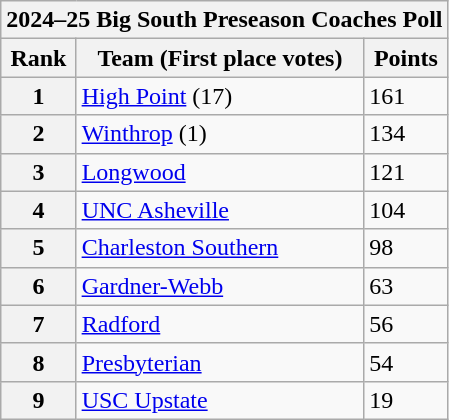<table class="wikitable">
<tr>
<th colspan="3">2024–25 Big South Preseason Coaches Poll</th>
</tr>
<tr>
<th>Rank</th>
<th>Team (First place votes)</th>
<th>Points</th>
</tr>
<tr>
<th>1</th>
<td><a href='#'>High Point</a> (17)</td>
<td>161</td>
</tr>
<tr>
<th>2</th>
<td><a href='#'>Winthrop</a> (1)</td>
<td>134</td>
</tr>
<tr>
<th>3</th>
<td><a href='#'>Longwood</a></td>
<td>121</td>
</tr>
<tr>
<th>4</th>
<td><a href='#'>UNC Asheville</a></td>
<td>104</td>
</tr>
<tr>
<th>5</th>
<td><a href='#'>Charleston Southern</a></td>
<td>98</td>
</tr>
<tr>
<th>6</th>
<td><a href='#'>Gardner-Webb</a></td>
<td>63</td>
</tr>
<tr>
<th>7</th>
<td><a href='#'>Radford</a></td>
<td>56</td>
</tr>
<tr>
<th>8</th>
<td><a href='#'>Presbyterian</a></td>
<td>54</td>
</tr>
<tr>
<th>9</th>
<td><a href='#'>USC Upstate</a></td>
<td>19</td>
</tr>
</table>
